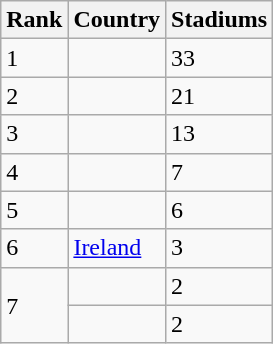<table class="wikitable">
<tr>
<th>Rank</th>
<th>Country</th>
<th>Stadiums</th>
</tr>
<tr>
<td>1</td>
<td></td>
<td>33</td>
</tr>
<tr>
<td>2</td>
<td></td>
<td>21</td>
</tr>
<tr>
<td>3</td>
<td></td>
<td>13</td>
</tr>
<tr>
<td>4</td>
<td></td>
<td>7</td>
</tr>
<tr>
<td>5</td>
<td></td>
<td>6</td>
</tr>
<tr>
<td>6</td>
<td> <a href='#'>Ireland</a></td>
<td>3</td>
</tr>
<tr>
<td rowspan=2>7</td>
<td></td>
<td>2</td>
</tr>
<tr>
<td></td>
<td>2</td>
</tr>
</table>
